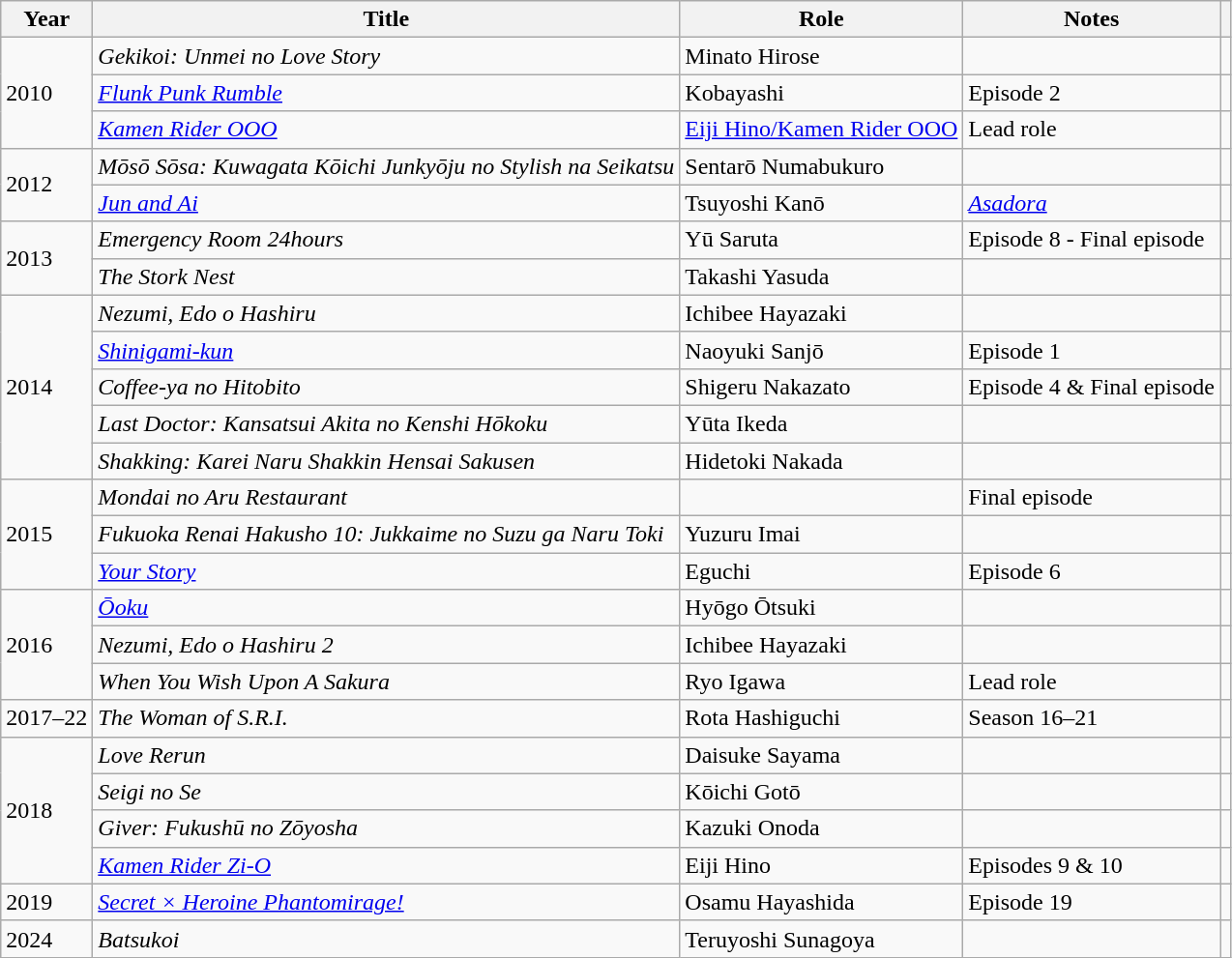<table class="wikitable">
<tr>
<th>Year</th>
<th>Title</th>
<th>Role</th>
<th>Notes</th>
<th></th>
</tr>
<tr>
<td rowspan="3">2010</td>
<td><em>Gekikoi: Unmei no Love Story</em></td>
<td>Minato Hirose</td>
<td></td>
<td></td>
</tr>
<tr>
<td><em><a href='#'>Flunk Punk Rumble</a></em></td>
<td>Kobayashi</td>
<td>Episode 2</td>
<td></td>
</tr>
<tr>
<td><em><a href='#'>Kamen Rider OOO</a></em></td>
<td><a href='#'>Eiji Hino/Kamen Rider OOO</a></td>
<td>Lead role</td>
<td></td>
</tr>
<tr>
<td rowspan="2">2012</td>
<td><em>Mōsō Sōsa: Kuwagata Kōichi Junkyōju no Stylish na Seikatsu</em></td>
<td>Sentarō Numabukuro</td>
<td></td>
<td></td>
</tr>
<tr>
<td><em><a href='#'>Jun and Ai</a></em></td>
<td>Tsuyoshi Kanō</td>
<td><em><a href='#'>Asadora</a></em></td>
<td></td>
</tr>
<tr>
<td rowspan="2">2013</td>
<td><em>Emergency Room 24hours</em></td>
<td>Yū Saruta</td>
<td>Episode 8 - Final episode</td>
<td></td>
</tr>
<tr>
<td><em>The Stork Nest</em></td>
<td>Takashi Yasuda</td>
<td></td>
<td></td>
</tr>
<tr>
<td rowspan="5">2014</td>
<td><em>Nezumi, Edo o Hashiru</em></td>
<td>Ichibee Hayazaki</td>
<td></td>
<td></td>
</tr>
<tr>
<td><em><a href='#'>Shinigami-kun</a></em></td>
<td>Naoyuki Sanjō</td>
<td>Episode 1</td>
<td></td>
</tr>
<tr>
<td><em>Coffee-ya no Hitobito</em></td>
<td>Shigeru Nakazato</td>
<td>Episode 4 & Final episode</td>
<td></td>
</tr>
<tr>
<td><em>Last Doctor: Kansatsui Akita no Kenshi Hōkoku</em></td>
<td>Yūta Ikeda</td>
<td></td>
<td></td>
</tr>
<tr>
<td><em>Shakking: Karei Naru Shakkin Hensai Sakusen</em></td>
<td>Hidetoki Nakada</td>
<td></td>
<td></td>
</tr>
<tr>
<td rowspan="3">2015</td>
<td><em>Mondai no Aru Restaurant</em></td>
<td></td>
<td>Final episode</td>
<td></td>
</tr>
<tr>
<td><em>Fukuoka Renai Hakusho 10: Jukkaime no Suzu ga Naru Toki</em></td>
<td>Yuzuru Imai</td>
<td></td>
<td></td>
</tr>
<tr>
<td><em><a href='#'>Your Story</a></em></td>
<td>Eguchi</td>
<td>Episode 6</td>
<td></td>
</tr>
<tr>
<td rowspan="3">2016</td>
<td><em><a href='#'>Ōoku</a></em></td>
<td>Hyōgo Ōtsuki</td>
<td></td>
<td></td>
</tr>
<tr>
<td><em>Nezumi, Edo o Hashiru 2</em></td>
<td>Ichibee Hayazaki</td>
<td></td>
<td></td>
</tr>
<tr>
<td><em>When You Wish Upon A Sakura</em></td>
<td>Ryo Igawa</td>
<td>Lead role</td>
<td></td>
</tr>
<tr>
<td>2017–22</td>
<td><em>The Woman of S.R.I.</em></td>
<td>Rota Hashiguchi</td>
<td>Season 16–21</td>
<td></td>
</tr>
<tr>
<td rowspan="4">2018</td>
<td><em>Love Rerun</em></td>
<td>Daisuke Sayama</td>
<td></td>
<td></td>
</tr>
<tr>
<td><em>Seigi no Se</em></td>
<td>Kōichi Gotō</td>
<td></td>
<td></td>
</tr>
<tr>
<td><em>Giver: Fukushū no Zōyosha</em></td>
<td>Kazuki Onoda</td>
<td></td>
<td></td>
</tr>
<tr>
<td><em><a href='#'>Kamen Rider Zi-O</a></em></td>
<td>Eiji Hino</td>
<td>Episodes 9 & 10</td>
<td></td>
</tr>
<tr>
<td>2019</td>
<td><em><a href='#'>Secret × Heroine Phantomirage!</a></em></td>
<td>Osamu Hayashida</td>
<td>Episode 19</td>
<td></td>
</tr>
<tr>
<td>2024</td>
<td><em>Batsukoi</em></td>
<td>Teruyoshi Sunagoya</td>
<td></td>
<td></td>
</tr>
</table>
